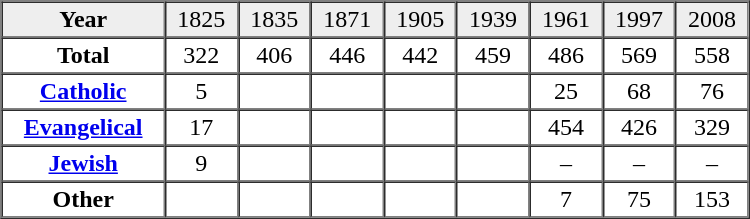<table border="1" cellpadding="2" cellspacing="0" width="500">
<tr bgcolor="#eeeeee" align="center">
<td><strong>Year</strong></td>
<td>1825</td>
<td>1835</td>
<td>1871</td>
<td>1905</td>
<td>1939</td>
<td>1961</td>
<td>1997</td>
<td>2008</td>
</tr>
<tr align="center">
<td><strong>Total</strong></td>
<td>322</td>
<td>406</td>
<td>446</td>
<td>442</td>
<td>459</td>
<td>486</td>
<td>569</td>
<td>558</td>
</tr>
<tr align="center">
<td><strong><a href='#'>Catholic</a></strong></td>
<td>5</td>
<td> </td>
<td> </td>
<td> </td>
<td> </td>
<td>25</td>
<td>68</td>
<td>76</td>
</tr>
<tr align="center">
<td><strong><a href='#'>Evangelical</a></strong></td>
<td>17</td>
<td> </td>
<td> </td>
<td> </td>
<td> </td>
<td>454</td>
<td>426</td>
<td>329</td>
</tr>
<tr align="center">
<td><strong><a href='#'>Jewish</a></strong></td>
<td>9</td>
<td> </td>
<td> </td>
<td> </td>
<td> </td>
<td>–</td>
<td>–</td>
<td>–</td>
</tr>
<tr align="center">
<td><strong>Other</strong></td>
<td> </td>
<td> </td>
<td> </td>
<td> </td>
<td> </td>
<td>7</td>
<td>75</td>
<td>153</td>
</tr>
</table>
